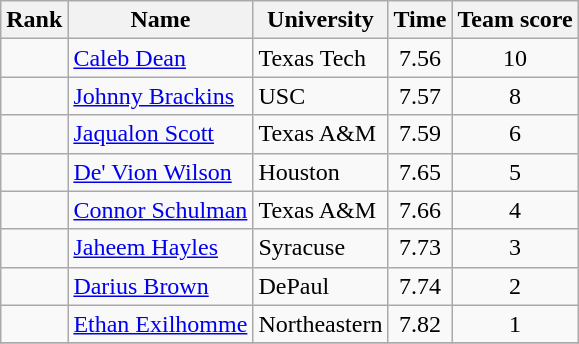<table class="wikitable sortable plainrowheaders" style="text-align:center">
<tr>
<th scope="col">Rank</th>
<th scope="col">Name</th>
<th scope="col">University</th>
<th scope="col">Time</th>
<th scope="col">Team score</th>
</tr>
<tr>
<td></td>
<td align=left> <a href='#'>Caleb Dean</a></td>
<td align=left>Texas Tech</td>
<td>7.56</td>
<td>10</td>
</tr>
<tr>
<td></td>
<td align=left> <a href='#'>Johnny Brackins</a></td>
<td align=left>USC</td>
<td>7.57</td>
<td>8</td>
</tr>
<tr>
<td></td>
<td align=left> <a href='#'>Jaqualon Scott</a></td>
<td align=left>Texas A&M</td>
<td>7.59</td>
<td>6</td>
</tr>
<tr>
<td></td>
<td align=left> <a href='#'>De' Vion Wilson</a></td>
<td align=left>Houston</td>
<td>7.65</td>
<td>5</td>
</tr>
<tr>
<td></td>
<td align=left> <a href='#'>Connor Schulman</a></td>
<td align=left>Texas A&M</td>
<td>7.66</td>
<td>4</td>
</tr>
<tr>
<td></td>
<td align=left> <a href='#'>Jaheem Hayles</a></td>
<td align=left>Syracuse</td>
<td>7.73</td>
<td>3</td>
</tr>
<tr>
<td></td>
<td align=left> <a href='#'>Darius Brown</a></td>
<td align=left>DePaul</td>
<td>7.74</td>
<td>2</td>
</tr>
<tr>
<td></td>
<td align=left> <a href='#'>Ethan Exilhomme</a></td>
<td align=left>Northeastern</td>
<td>7.82</td>
<td>1</td>
</tr>
<tr>
</tr>
</table>
